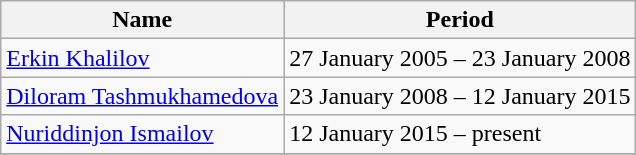<table class="wikitable">
<tr>
<th>Name</th>
<th>Period</th>
</tr>
<tr>
<td><a href='#'>Erkin Khalilov</a></td>
<td>27 January 2005 – 23 January 2008</td>
</tr>
<tr>
<td><a href='#'>Diloram Tashmukhamedova</a></td>
<td>23 January 2008 – 12 January 2015</td>
</tr>
<tr>
<td><a href='#'>Nuriddinjon Ismailov</a></td>
<td>12 January 2015 – present</td>
</tr>
<tr>
</tr>
</table>
